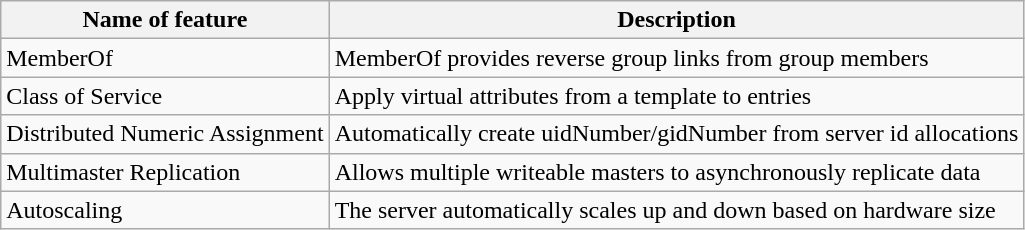<table class="wikitable">
<tr>
<th>Name of feature</th>
<th>Description</th>
</tr>
<tr>
<td>MemberOf</td>
<td>MemberOf provides reverse group links from group members</td>
</tr>
<tr>
<td>Class of Service</td>
<td>Apply virtual attributes from a template to entries</td>
</tr>
<tr>
<td>Distributed Numeric Assignment</td>
<td>Automatically create uidNumber/gidNumber from server id allocations</td>
</tr>
<tr>
<td>Multimaster Replication</td>
<td>Allows multiple writeable masters to asynchronously replicate data</td>
</tr>
<tr>
<td>Autoscaling</td>
<td>The server automatically scales up and down based on hardware size</td>
</tr>
</table>
